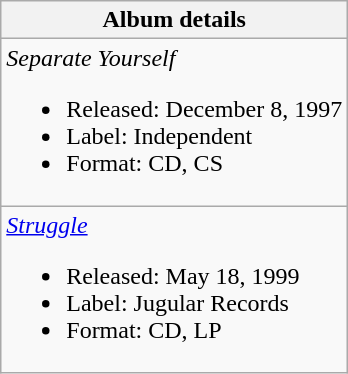<table class ="wikitable">
<tr>
<th>Album details</th>
</tr>
<tr>
<td><em>Separate Yourself</em><br><ul><li>Released: December 8, 1997</li><li>Label: Independent</li><li>Format: CD, CS</li></ul></td>
</tr>
<tr>
<td><em><a href='#'>Struggle</a></em><br><ul><li>Released: May 18, 1999</li><li>Label: Jugular Records</li><li>Format: CD, LP</li></ul></td>
</tr>
</table>
